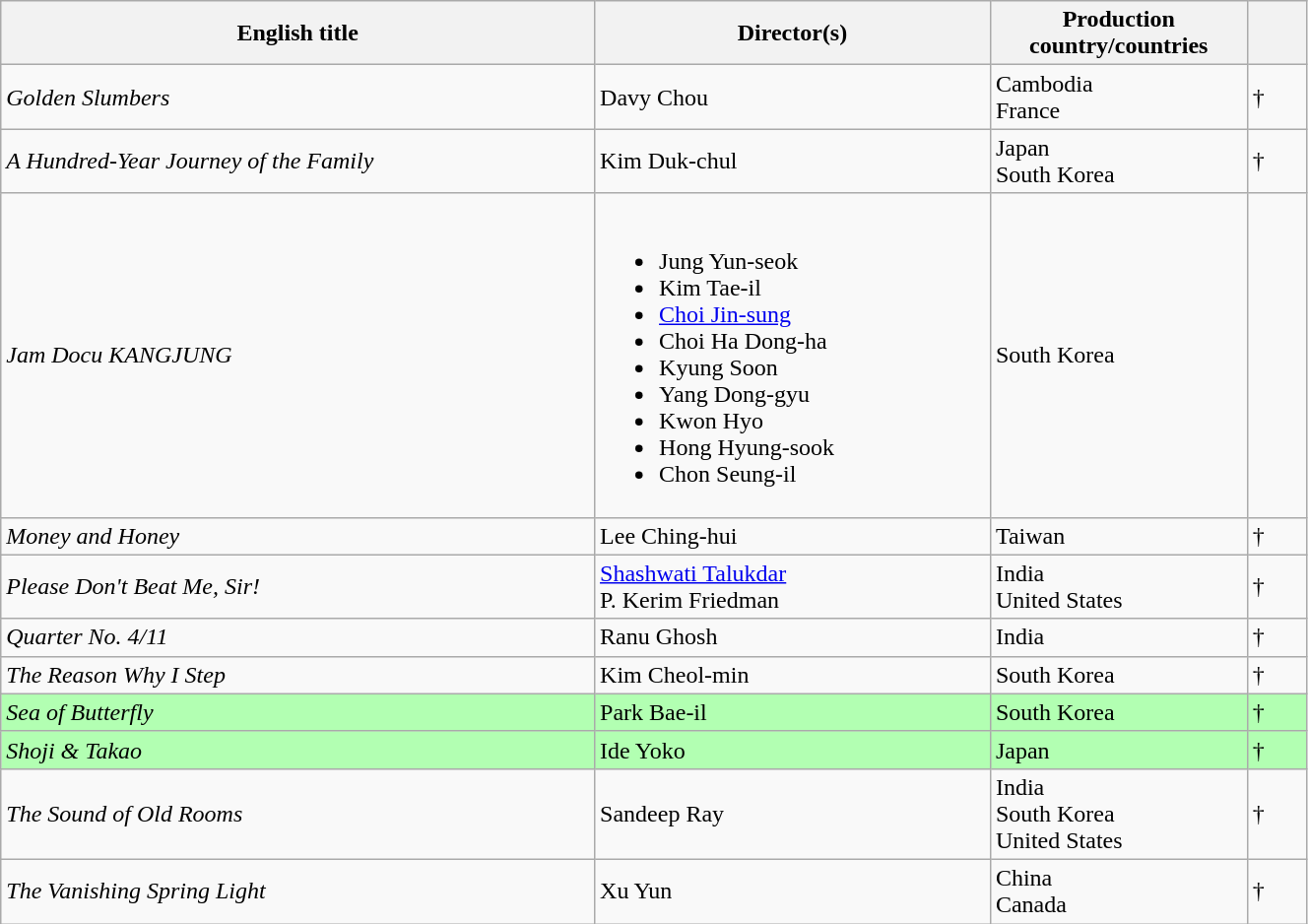<table class="sortable wikitable" width="70%" cellpadding="5">
<tr>
<th width="30%">English title</th>
<th width="20%">Director(s)</th>
<th width="10%">Production country/countries</th>
<th width="3%"></th>
</tr>
<tr>
<td><em>Golden Slumbers</em></td>
<td>Davy Chou</td>
<td>Cambodia<br>France</td>
<td>†</td>
</tr>
<tr>
<td><em>A Hundred-Year Journey of the Family</em></td>
<td>Kim Duk-chul</td>
<td>Japan<br>South Korea</td>
<td>†</td>
</tr>
<tr>
<td><em>Jam Docu KANGJUNG</em></td>
<td><br><ul><li>Jung Yun-seok</li><li>Kim Tae-il</li><li><a href='#'>Choi Jin-sung</a></li><li>Choi Ha Dong-ha</li><li>Kyung Soon</li><li>Yang Dong-gyu</li><li>Kwon Hyo</li><li>Hong Hyung-sook</li><li>Chon Seung-il</li></ul></td>
<td>South Korea</td>
<td></td>
</tr>
<tr>
<td><em>Money and Honey</em></td>
<td>Lee Ching-hui</td>
<td>Taiwan</td>
<td>†</td>
</tr>
<tr>
<td><em>Please Don't Beat Me, Sir!</em></td>
<td><a href='#'>Shashwati Talukdar</a><br>P. Kerim Friedman</td>
<td>India<br>United States</td>
<td>†</td>
</tr>
<tr>
<td><em>Quarter No. 4/11</em></td>
<td>Ranu Ghosh</td>
<td>India</td>
<td>†</td>
</tr>
<tr>
<td><em>The Reason Why I Step</em></td>
<td>Kim Cheol-min</td>
<td>South Korea</td>
<td>†</td>
</tr>
<tr style="background:#B2FFB2;">
<td><em>Sea of Butterfly</em></td>
<td>Park Bae-il</td>
<td>South Korea</td>
<td>†</td>
</tr>
<tr style="background:#B2FFB2;">
<td><em>Shoji & Takao</em></td>
<td>Ide Yoko</td>
<td>Japan</td>
<td>†</td>
</tr>
<tr>
<td><em>The Sound of Old Rooms</em></td>
<td>Sandeep Ray</td>
<td>India<br>South Korea<br>United States</td>
<td>†</td>
</tr>
<tr>
<td><em>The Vanishing Spring Light</em></td>
<td>Xu Yun</td>
<td>China<br>Canada</td>
<td>†</td>
</tr>
</table>
